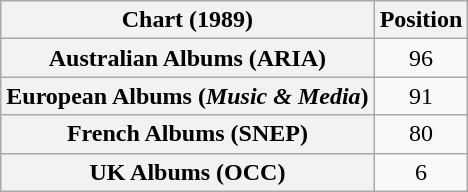<table class="wikitable sortable plainrowheaders" style="text-align:center">
<tr>
<th scope="col">Chart (1989)</th>
<th scope="col">Position</th>
</tr>
<tr>
<th scope="row">Australian Albums (ARIA)</th>
<td>96</td>
</tr>
<tr>
<th scope="row">European Albums (<em>Music & Media</em>)</th>
<td>91</td>
</tr>
<tr>
<th scope="row">French Albums (SNEP)</th>
<td>80</td>
</tr>
<tr>
<th scope="row">UK Albums (OCC)</th>
<td>6</td>
</tr>
</table>
